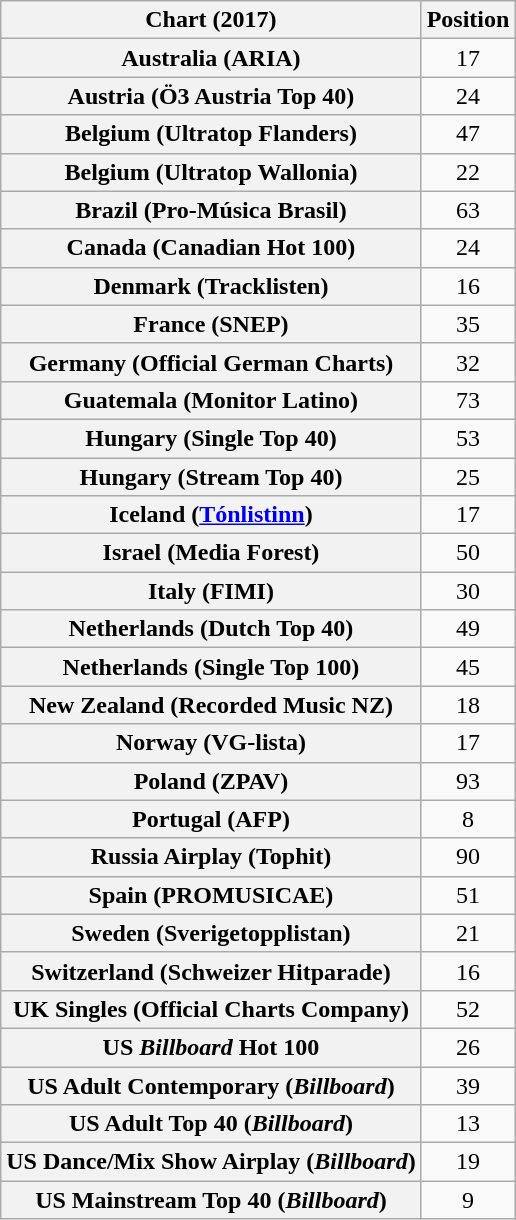<table class="wikitable sortable plainrowheaders" style="text-align:center">
<tr>
<th scope="col">Chart (2017)</th>
<th scope="col">Position</th>
</tr>
<tr>
<th scope="row">Australia (ARIA)</th>
<td>17</td>
</tr>
<tr>
<th scope="row">Austria (Ö3 Austria Top 40)</th>
<td>24</td>
</tr>
<tr>
<th scope="row">Belgium (Ultratop Flanders)</th>
<td>47</td>
</tr>
<tr>
<th scope="row">Belgium (Ultratop Wallonia)</th>
<td>22</td>
</tr>
<tr>
<th scope="row">Brazil (Pro-Música Brasil)</th>
<td>63</td>
</tr>
<tr>
<th scope="row">Canada (Canadian Hot 100)</th>
<td>24</td>
</tr>
<tr>
<th scope="row">Denmark (Tracklisten)</th>
<td>16</td>
</tr>
<tr>
<th scope="row">France (SNEP)</th>
<td>35</td>
</tr>
<tr>
<th scope="row">Germany (Official German Charts)</th>
<td>32</td>
</tr>
<tr>
<th scope="row">Guatemala (Monitor Latino)</th>
<td>73</td>
</tr>
<tr>
<th scope="row">Hungary (Single Top 40)</th>
<td>53</td>
</tr>
<tr>
<th scope="row">Hungary (Stream Top 40)</th>
<td>25</td>
</tr>
<tr>
<th scope="row">Iceland (<a href='#'>Tónlistinn</a>)</th>
<td>17</td>
</tr>
<tr>
<th scope="row">Israel (Media Forest)</th>
<td>50</td>
</tr>
<tr>
<th scope="row">Italy (FIMI)</th>
<td>30</td>
</tr>
<tr>
<th scope="row">Netherlands (Dutch Top 40)</th>
<td>49</td>
</tr>
<tr>
<th scope="row">Netherlands (Single Top 100)</th>
<td>45</td>
</tr>
<tr>
<th scope="row">New Zealand (Recorded Music NZ)</th>
<td>18</td>
</tr>
<tr>
<th scope="row">Norway (VG-lista)</th>
<td>17</td>
</tr>
<tr>
<th scope="row">Poland (ZPAV)</th>
<td>93</td>
</tr>
<tr>
<th scope="row">Portugal (AFP)</th>
<td>8</td>
</tr>
<tr>
<th scope="row">Russia Airplay (Tophit)</th>
<td>90</td>
</tr>
<tr>
<th scope="row">Spain (PROMUSICAE)</th>
<td>51</td>
</tr>
<tr>
<th scope="row">Sweden (Sverigetopplistan)</th>
<td>21</td>
</tr>
<tr>
<th scope="row">Switzerland (Schweizer Hitparade)</th>
<td>16</td>
</tr>
<tr>
<th scope="row">UK Singles (Official Charts Company)</th>
<td>52</td>
</tr>
<tr>
<th scope="row">US <em>Billboard</em> Hot 100</th>
<td>26</td>
</tr>
<tr>
<th scope="row">US Adult Contemporary (<em>Billboard</em>)</th>
<td>39</td>
</tr>
<tr>
<th scope="row">US Adult Top 40 (<em>Billboard</em>)</th>
<td>13</td>
</tr>
<tr>
<th scope="row">US Dance/Mix Show Airplay (<em>Billboard</em>)</th>
<td>19</td>
</tr>
<tr>
<th scope="row">US Mainstream Top 40 (<em>Billboard</em>)</th>
<td>9</td>
</tr>
</table>
